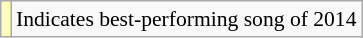<table class="wikitable" style="font-size:90%;">
<tr>
<td style="background-color:#FFFFBB"></td>
<td>Indicates best-performing song of 2014</td>
</tr>
</table>
